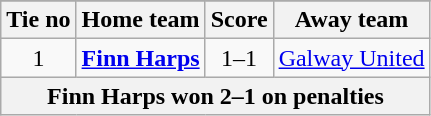<table class="wikitable" style="text-align: center">
<tr>
</tr>
<tr>
<th>Tie no</th>
<th>Home team</th>
<th>Score</th>
<th>Away team</th>
</tr>
<tr>
<td>1</td>
<td><strong><a href='#'>Finn Harps</a></strong></td>
<td>1–1</td>
<td><a href='#'>Galway United</a></td>
</tr>
<tr>
<th colspan=4>Finn Harps won 2–1 on penalties</th>
</tr>
</table>
